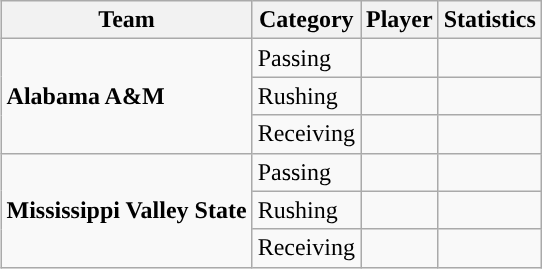<table class="wikitable" style="float: right;">
<tr>
<th>Team</th>
<th>Category</th>
<th>Player</th>
<th>Statistics</th>
</tr>
<tr>
<td rowspan=3><strong>Alabama A&M</strong></td>
<td>Passing</td>
<td></td>
<td></td>
</tr>
<tr>
<td>Rushing</td>
<td></td>
<td></td>
</tr>
<tr>
<td>Receiving</td>
<td></td>
<td></td>
</tr>
<tr>
<td rowspan=3><strong>Mississippi Valley State</strong></td>
<td>Passing</td>
<td></td>
<td></td>
</tr>
<tr>
<td>Rushing</td>
<td></td>
<td></td>
</tr>
<tr>
<td>Receiving</td>
<td></td>
<td></td>
</tr>
</table>
